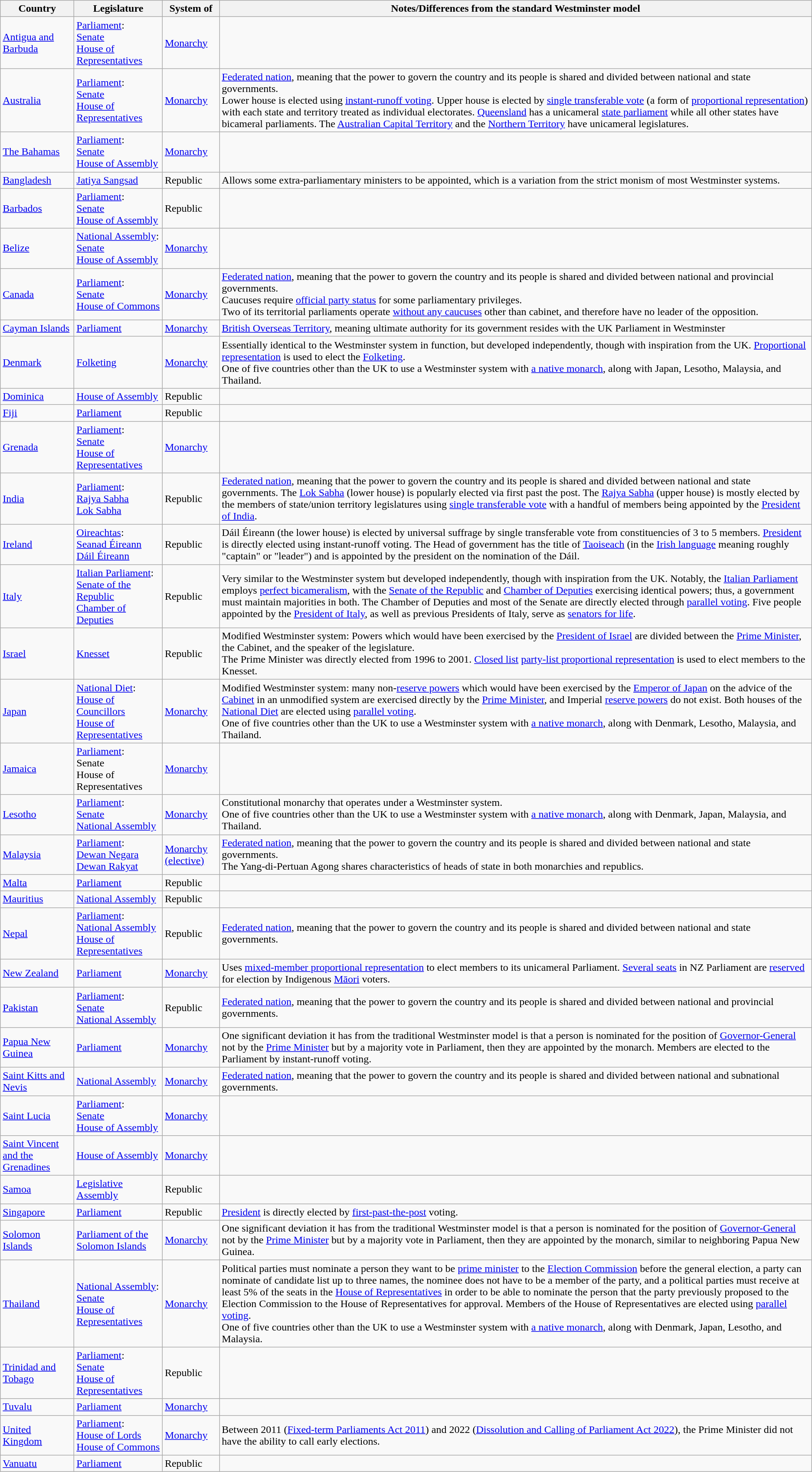<table class="wikitable sortable">
<tr>
<th scope="col">Country</th>
<th scope="col">Legislature</th>
<th scope="col">System of </th>
<th scope="col">Notes/Differences from the standard Westminster model</th>
</tr>
<tr>
<td> <a href='#'>Antigua and Barbuda</a></td>
<td><a href='#'>Parliament</a>:<br><a href='#'>Senate</a><br><a href='#'>House of Representatives</a></td>
<td><a href='#'>Monarchy</a></td>
<td></td>
</tr>
<tr>
<td> <a href='#'>Australia</a></td>
<td><a href='#'>Parliament</a>:<br><a href='#'>Senate</a><br><a href='#'>House of Representatives</a></td>
<td><a href='#'>Monarchy</a></td>
<td><a href='#'>Federated nation</a>, meaning that the power to govern the country and its people is shared and divided between national and state governments.<br>Lower house is elected using <a href='#'>instant-runoff voting</a>. Upper house is elected by <a href='#'>single transferable vote</a> (a form of <a href='#'>proportional representation</a>) with each state and territory treated as individual electorates. <a href='#'>Queensland</a> has a unicameral <a href='#'>state parliament</a> while all other states have bicameral parliaments. The <a href='#'>Australian Capital Territory</a> and the <a href='#'>Northern Territory</a> have unicameral legislatures.</td>
</tr>
<tr>
<td> <a href='#'>The Bahamas</a></td>
<td><a href='#'>Parliament</a>:<br><a href='#'>Senate</a><br><a href='#'>House of Assembly</a></td>
<td><a href='#'>Monarchy</a></td>
<td></td>
</tr>
<tr>
<td> <a href='#'>Bangladesh</a></td>
<td><a href='#'>Jatiya Sangsad</a></td>
<td>Republic</td>
<td>Allows some extra-parliamentary ministers to be appointed, which is a variation from the strict monism of most Westminster systems.</td>
</tr>
<tr>
<td> <a href='#'>Barbados</a></td>
<td><a href='#'>Parliament</a>:<br><a href='#'>Senate</a><br><a href='#'>House of Assembly</a></td>
<td>Republic</td>
<td></td>
</tr>
<tr>
<td> <a href='#'>Belize</a></td>
<td><a href='#'>National Assembly</a>:<br><a href='#'>Senate</a><br><a href='#'>House of Assembly</a></td>
<td><a href='#'>Monarchy</a></td>
<td></td>
</tr>
<tr>
<td> <a href='#'>Canada</a></td>
<td><a href='#'>Parliament</a>:<br><a href='#'>Senate</a><br><a href='#'>House of Commons</a></td>
<td><a href='#'>Monarchy</a></td>
<td><a href='#'>Federated nation</a>, meaning that the power to govern the country and its people is shared and divided between national and provincial governments.<br>Caucuses require <a href='#'>official party status</a> for some parliamentary privileges.<br>Two of its territorial parliaments operate <a href='#'>without any caucuses</a> other than cabinet, and therefore have no leader of the opposition.</td>
</tr>
<tr>
<td> <a href='#'>Cayman Islands</a></td>
<td><a href='#'>Parliament</a></td>
<td><a href='#'>Monarchy</a></td>
<td><a href='#'>British Overseas Territory</a>, meaning ultimate authority for its government resides with the UK Parliament in Westminster</td>
</tr>
<tr>
<td> <a href='#'>Denmark</a></td>
<td><a href='#'>Folketing</a></td>
<td><a href='#'>Monarchy</a></td>
<td>Essentially identical to the Westminster system in function, but developed independently, though with inspiration from the UK. <a href='#'>Proportional representation</a> is used to elect the <a href='#'>Folketing</a>.<br>One of five countries other than the UK to use a Westminster system with <a href='#'>a native monarch</a>, along with Japan, Lesotho, Malaysia, and Thailand.</td>
</tr>
<tr>
<td> <a href='#'>Dominica</a></td>
<td><a href='#'>House of Assembly</a></td>
<td>Republic</td>
<td></td>
</tr>
<tr>
<td> <a href='#'>Fiji</a></td>
<td><a href='#'>Parliament</a></td>
<td>Republic</td>
<td></td>
</tr>
<tr>
<td> <a href='#'>Grenada</a></td>
<td><a href='#'>Parliament</a>:<br><a href='#'>Senate</a><br><a href='#'>House of Representatives</a></td>
<td><a href='#'>Monarchy</a></td>
<td></td>
</tr>
<tr>
<td> <a href='#'>India</a></td>
<td><a href='#'>Parliament</a>:<br><a href='#'>Rajya Sabha</a><br><a href='#'>Lok Sabha</a></td>
<td>Republic</td>
<td><a href='#'>Federated nation</a>, meaning that the power to govern the country and its people is shared and divided between national and state governments. The <a href='#'>Lok Sabha</a> (lower house) is popularly elected via first past the post. The <a href='#'>Rajya Sabha</a> (upper house) is mostly elected by the members of state/union territory legislatures using <a href='#'>single transferable vote</a> with a handful of members being appointed by the <a href='#'>President of India</a>.</td>
</tr>
<tr>
<td> <a href='#'>Ireland</a></td>
<td><a href='#'>Oireachtas</a>:<br><a href='#'>Seanad Éireann</a><br><a href='#'>Dáil Éireann</a></td>
<td>Republic</td>
<td>Dáil Éireann (the lower house) is elected by universal suffrage by single transferable vote from constituencies of 3 to 5 members. <a href='#'>President</a> is directly elected using instant-runoff voting. The Head of government has the title of <a href='#'>Taoiseach</a> (in the <a href='#'>Irish language</a> meaning roughly "captain" or "leader") and is appointed by the president on the nomination of the Dáil.</td>
</tr>
<tr>
<td> <a href='#'>Italy</a></td>
<td><a href='#'>Italian Parliament</a>:<br><a href='#'>Senate of the Republic</a><br><a href='#'>Chamber of Deputies</a></td>
<td>Republic</td>
<td>Very similar to the Westminster system but developed independently, though with inspiration from the UK. Notably, the <a href='#'>Italian Parliament</a> employs <a href='#'>perfect bicameralism</a>, with the <a href='#'>Senate of the Republic</a> and <a href='#'>Chamber of Deputies</a> exercising identical powers; thus, a government must maintain majorities in both. The Chamber of Deputies and most of the Senate are directly elected through <a href='#'>parallel voting</a>. Five people appointed by the <a href='#'>President of Italy</a>, as well as previous Presidents of Italy, serve as <a href='#'>senators for life</a>.</td>
</tr>
<tr>
<td> <a href='#'>Israel</a></td>
<td><a href='#'>Knesset</a></td>
<td>Republic</td>
<td>Modified Westminster system: Powers which would have been exercised by the <a href='#'>President of Israel</a> are divided between the <a href='#'>Prime Minister</a>, the Cabinet, and the speaker of the legislature.<br>The Prime Minister was directly elected from 1996 to 2001. <a href='#'>Closed list</a> <a href='#'>party-list proportional representation</a> is used to elect members to the Knesset.</td>
</tr>
<tr>
<td> <a href='#'>Japan</a></td>
<td><a href='#'>National Diet</a>:<br><a href='#'>House of Councillors</a><br><a href='#'>House of Representatives</a></td>
<td><a href='#'>Monarchy</a></td>
<td>Modified Westminster system: many non-<a href='#'>reserve powers</a> which would have been exercised by the <a href='#'>Emperor of Japan</a> on the advice of the <a href='#'>Cabinet</a> in an unmodified system are exercised directly by the <a href='#'>Prime Minister</a>, and Imperial <a href='#'>reserve powers</a> do not exist. Both houses of the <a href='#'>National Diet</a> are elected using <a href='#'>parallel voting</a>.<br>One of five countries other than the UK to use a Westminster system with <a href='#'>a native monarch</a>, along with Denmark, Lesotho, Malaysia, and Thailand.</td>
</tr>
<tr>
<td> <a href='#'>Jamaica</a></td>
<td><a href='#'>Parliament</a>:<br>Senate<br>House of Representatives</td>
<td><a href='#'>Monarchy</a></td>
<td></td>
</tr>
<tr>
<td> <a href='#'>Lesotho</a></td>
<td><a href='#'>Parliament</a>:<br><a href='#'>Senate</a><br><a href='#'>National Assembly</a></td>
<td><a href='#'>Monarchy</a></td>
<td>Constitutional monarchy that operates under a Westminster system.<br>One of five countries other than the UK to use a Westminster system with <a href='#'>a native monarch</a>, along with Denmark, Japan, Malaysia, and Thailand.</td>
</tr>
<tr>
<td> <a href='#'>Malaysia</a></td>
<td><a href='#'>Parliament</a>:<br><a href='#'>Dewan Negara</a><br><a href='#'>Dewan Rakyat</a></td>
<td><a href='#'>Monarchy (elective)</a></td>
<td><a href='#'>Federated nation</a>, meaning that the power to govern the country and its people is shared and divided between national and state governments.<br>The Yang-di-Pertuan Agong shares characteristics of heads of state in both monarchies and republics.</td>
</tr>
<tr>
<td> <a href='#'>Malta</a></td>
<td><a href='#'>Parliament</a></td>
<td>Republic</td>
<td></td>
</tr>
<tr>
<td> <a href='#'>Mauritius</a></td>
<td><a href='#'>National Assembly</a></td>
<td>Republic</td>
<td></td>
</tr>
<tr>
<td> <a href='#'>Nepal</a></td>
<td><a href='#'>Parliament</a>:<br><a href='#'>National Assembly</a><br><a href='#'>House of Representatives</a></td>
<td>Republic</td>
<td><a href='#'>Federated nation</a>, meaning that the power to govern the country and its people is shared and divided between national and state governments.</td>
</tr>
<tr>
<td> <a href='#'>New Zealand</a></td>
<td><a href='#'>Parliament</a></td>
<td><a href='#'>Monarchy</a></td>
<td>Uses <a href='#'>mixed-member proportional representation</a> to elect members to its unicameral Parliament. <a href='#'>Several seats</a> in NZ Parliament are <a href='#'>reserved</a> for election by Indigenous <a href='#'>Māori</a> voters.</td>
</tr>
<tr>
<td> <a href='#'>Pakistan</a></td>
<td><a href='#'>Parliament</a>:<br><a href='#'>Senate</a><br><a href='#'>National Assembly</a></td>
<td>Republic</td>
<td><a href='#'>Federated nation</a>, meaning that the power to govern the country and its people is shared and divided between national and provincial governments.</td>
</tr>
<tr>
<td> <a href='#'>Papua New Guinea</a></td>
<td><a href='#'>Parliament</a></td>
<td><a href='#'>Monarchy</a></td>
<td>One significant deviation it has from the traditional Westminster model is that a person is nominated for the position of <a href='#'>Governor-General</a> not by the <a href='#'>Prime Minister</a> but by a majority vote in Parliament, then they are appointed by the monarch. Members are elected to the Parliament by instant-runoff voting.</td>
</tr>
<tr>
<td> <a href='#'>Saint Kitts and Nevis</a></td>
<td><a href='#'>National Assembly</a></td>
<td><a href='#'>Monarchy</a></td>
<td><a href='#'>Federated nation</a>, meaning that the power to govern the country and its people is shared and divided between national and subnational governments.</td>
</tr>
<tr>
<td> <a href='#'>Saint Lucia</a></td>
<td><a href='#'>Parliament</a>:<br><a href='#'>Senate</a><br><a href='#'>House of Assembly</a></td>
<td><a href='#'>Monarchy</a></td>
<td></td>
</tr>
<tr>
<td> <a href='#'>Saint Vincent and the Grenadines</a></td>
<td><a href='#'>House of Assembly</a></td>
<td><a href='#'>Monarchy</a></td>
<td></td>
</tr>
<tr>
<td> <a href='#'>Samoa</a></td>
<td><a href='#'>Legislative Assembly</a></td>
<td>Republic</td>
<td></td>
</tr>
<tr>
<td> <a href='#'>Singapore</a></td>
<td><a href='#'>Parliament</a></td>
<td>Republic</td>
<td><a href='#'>President</a> is directly elected by <a href='#'>first-past-the-post</a> voting.</td>
</tr>
<tr>
<td> <a href='#'>Solomon Islands</a></td>
<td><a href='#'>Parliament of the Solomon Islands</a></td>
<td><a href='#'>Monarchy</a></td>
<td>One significant deviation it has from the traditional Westminster model is that a person is nominated for the position of <a href='#'>Governor-General</a> not by the <a href='#'>Prime Minister</a> but by a majority vote in Parliament, then they are appointed by the monarch, similar to neighboring Papua New Guinea.</td>
</tr>
<tr>
<td> <a href='#'>Thailand</a></td>
<td><a href='#'>National Assembly</a>:<br><a href='#'>Senate</a><br><a href='#'>House of Representatives</a></td>
<td><a href='#'>Monarchy</a></td>
<td>Political parties must nominate a person they want to be <a href='#'>prime minister</a> to the <a href='#'>Election Commission</a> before the general election, a party can nominate of candidate list up to three names, the nominee does not have to be a member of the party, and a political parties must receive at least 5% of the seats in the <a href='#'>House of Representatives</a> in order to be able to nominate the person that the party previously proposed to the Election Commission to the House of Representatives for approval. Members of the House of Representatives are elected using <a href='#'>parallel voting</a>.<br>One of five countries other than the UK to use a Westminster system with <a href='#'>a native monarch</a>, along with Denmark, Japan, Lesotho, and Malaysia.</td>
</tr>
<tr>
<td> <a href='#'>Trinidad and Tobago</a></td>
<td><a href='#'>Parliament</a>:<br><a href='#'>Senate</a><br><a href='#'>House of Representatives</a></td>
<td>Republic</td>
<td></td>
</tr>
<tr>
<td> <a href='#'>Tuvalu</a></td>
<td><a href='#'>Parliament</a></td>
<td><a href='#'>Monarchy</a></td>
<td></td>
</tr>
<tr>
<td> <a href='#'>United Kingdom</a></td>
<td><a href='#'>Parliament</a>:<br><a href='#'>House of Lords</a><br><a href='#'>House of Commons</a></td>
<td><a href='#'>Monarchy</a></td>
<td>Between 2011 (<a href='#'>Fixed-term Parliaments Act 2011</a>) and 2022 (<a href='#'>Dissolution and Calling of Parliament Act 2022</a>), the Prime Minister did not have the ability to call early elections.</td>
</tr>
<tr>
<td> <a href='#'>Vanuatu</a></td>
<td><a href='#'>Parliament</a></td>
<td>Republic</td>
<td></td>
</tr>
</table>
